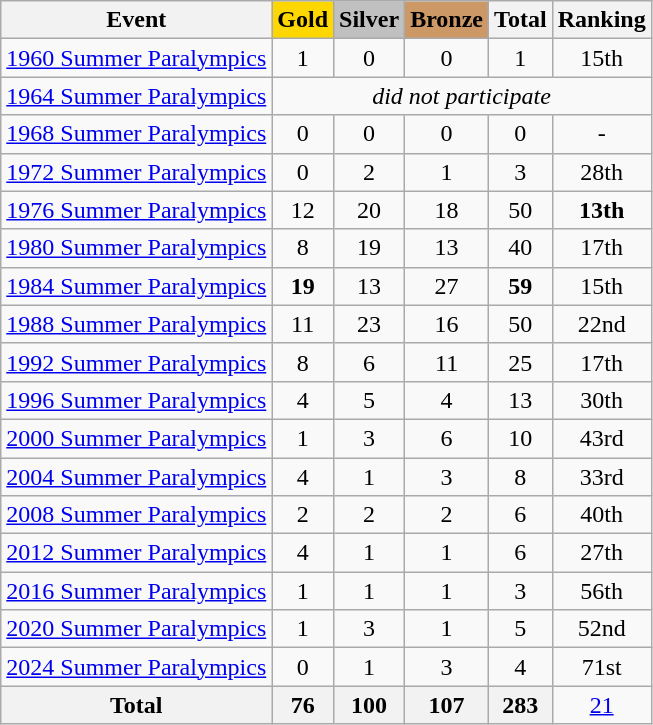<table class="wikitable sortable" style="text-align:center;">
<tr>
<th>Event</th>
<td style="background:gold; font-weight:bold;">Gold</td>
<td style="background:silver; font-weight:bold;">Silver</td>
<td style="background:#cc9966; font-weight:bold;">Bronze</td>
<th>Total</th>
<th>Ranking</th>
</tr>
<tr>
<td><a href='#'>1960 Summer Paralympics</a></td>
<td>1</td>
<td>0</td>
<td>0</td>
<td>1</td>
<td>15th</td>
</tr>
<tr>
<td><a href='#'>1964 Summer Paralympics</a></td>
<td colspan=5><em>did not participate</em></td>
</tr>
<tr>
<td><a href='#'>1968 Summer Paralympics</a></td>
<td>0</td>
<td>0</td>
<td>0</td>
<td>0</td>
<td>-</td>
</tr>
<tr>
<td><a href='#'>1972 Summer Paralympics</a></td>
<td>0</td>
<td>2</td>
<td>1</td>
<td>3</td>
<td>28th</td>
</tr>
<tr>
<td><a href='#'>1976 Summer Paralympics</a></td>
<td>12</td>
<td>20</td>
<td>18</td>
<td>50</td>
<td><strong>13th</strong></td>
</tr>
<tr>
<td><a href='#'>1980 Summer Paralympics</a></td>
<td>8</td>
<td>19</td>
<td>13</td>
<td>40</td>
<td>17th</td>
</tr>
<tr>
<td><a href='#'>1984 Summer Paralympics</a></td>
<td><strong>19</strong></td>
<td>13</td>
<td>27</td>
<td><strong>59</strong></td>
<td>15th</td>
</tr>
<tr>
<td><a href='#'>1988 Summer Paralympics</a></td>
<td>11</td>
<td>23</td>
<td>16</td>
<td>50</td>
<td>22nd</td>
</tr>
<tr>
<td><a href='#'>1992 Summer Paralympics</a></td>
<td>8</td>
<td>6</td>
<td>11</td>
<td>25</td>
<td>17th</td>
</tr>
<tr>
<td><a href='#'>1996 Summer Paralympics</a></td>
<td>4</td>
<td>5</td>
<td>4</td>
<td>13</td>
<td>30th</td>
</tr>
<tr>
<td><a href='#'>2000 Summer Paralympics</a></td>
<td>1</td>
<td>3</td>
<td>6</td>
<td>10</td>
<td>43rd</td>
</tr>
<tr>
<td><a href='#'>2004 Summer Paralympics</a></td>
<td>4</td>
<td>1</td>
<td>3</td>
<td>8</td>
<td>33rd</td>
</tr>
<tr>
<td><a href='#'>2008 Summer Paralympics</a></td>
<td>2</td>
<td>2</td>
<td>2</td>
<td>6</td>
<td>40th</td>
</tr>
<tr>
<td><a href='#'>2012 Summer Paralympics</a></td>
<td>4</td>
<td>1</td>
<td>1</td>
<td>6</td>
<td>27th</td>
</tr>
<tr>
<td><a href='#'>2016 Summer Paralympics</a></td>
<td>1</td>
<td>1</td>
<td>1</td>
<td>3</td>
<td>56th</td>
</tr>
<tr>
<td><a href='#'>2020 Summer Paralympics</a></td>
<td>1</td>
<td>3</td>
<td>1</td>
<td>5</td>
<td>52nd</td>
</tr>
<tr>
<td><a href='#'>2024 Summer Paralympics</a></td>
<td>0</td>
<td>1</td>
<td>3</td>
<td>4</td>
<td>71st</td>
</tr>
<tr>
<th>Total</th>
<th>76</th>
<th>100</th>
<th>107</th>
<th>283</th>
<td><a href='#'>21</a></td>
</tr>
</table>
